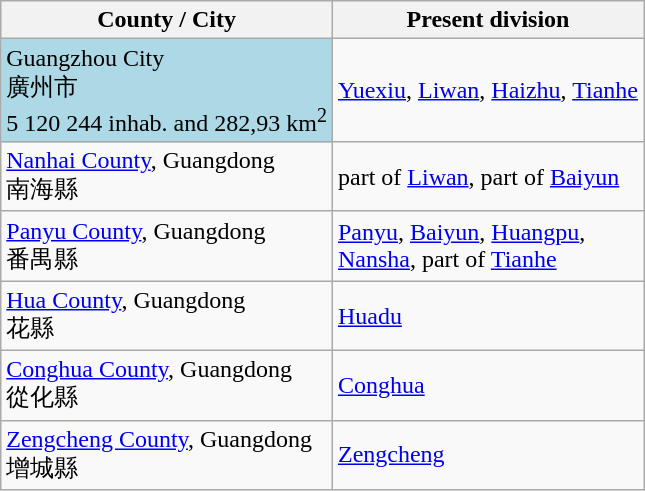<table class="wikitable">
<tr>
<th>County / City</th>
<th>Present division</th>
</tr>
<tr>
<td bgcolor="lightblue">Guangzhou City<br>廣州市<br>5 120 244 inhab. and 282,93 km<sup>2</sup></td>
<td><a href='#'>Yuexiu</a>, <a href='#'>Liwan</a>, <a href='#'>Haizhu</a>, <a href='#'>Tianhe</a></td>
</tr>
<tr>
<td><a href='#'>Nanhai County</a>, Guangdong<br>南海縣</td>
<td>part of <a href='#'>Liwan</a>, part of <a href='#'>Baiyun</a></td>
</tr>
<tr>
<td><a href='#'>Panyu County</a>, Guangdong<br>番禺縣</td>
<td><a href='#'>Panyu</a>, <a href='#'>Baiyun</a>, <a href='#'>Huangpu</a>,<br><a href='#'>Nansha</a>, part of <a href='#'>Tianhe</a></td>
</tr>
<tr>
<td><a href='#'>Hua County</a>, Guangdong<br>花縣</td>
<td><a href='#'>Huadu</a></td>
</tr>
<tr>
<td><a href='#'>Conghua County</a>, Guangdong<br>從化縣</td>
<td><a href='#'>Conghua</a></td>
</tr>
<tr>
<td><a href='#'>Zengcheng County</a>, Guangdong<br>增城縣</td>
<td><a href='#'>Zengcheng</a></td>
</tr>
</table>
